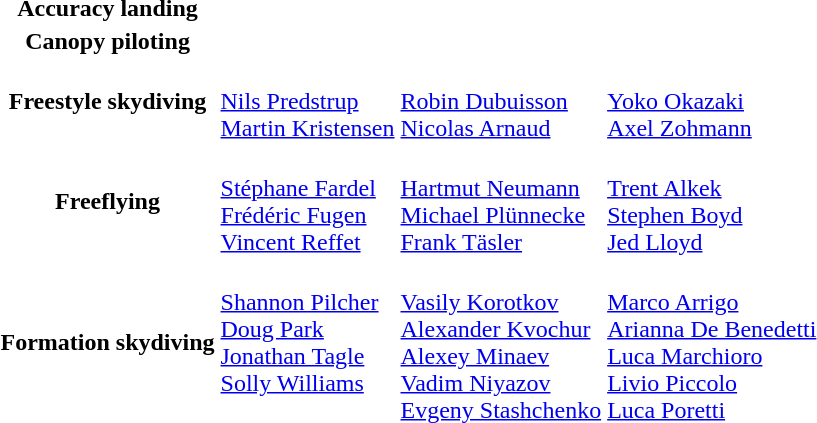<table>
<tr>
<th scope="row">Accuracy landing</th>
<td></td>
<td></td>
<td></td>
</tr>
<tr>
<th scope="row">Canopy piloting</th>
<td></td>
<td></td>
<td></td>
</tr>
<tr>
<th scope="row">Freestyle skydiving</th>
<td><br><a href='#'>Nils Predstrup</a><br><a href='#'>Martin Kristensen</a></td>
<td><br><a href='#'>Robin Dubuisson</a><br><a href='#'>Nicolas Arnaud</a></td>
<td><br><a href='#'>Yoko Okazaki</a><br><a href='#'>Axel Zohmann</a></td>
</tr>
<tr>
<th scope="row">Freeflying</th>
<td><br><a href='#'>Stéphane Fardel</a><br><a href='#'>Frédéric Fugen</a><br><a href='#'>Vincent Reffet</a></td>
<td><br><a href='#'>Hartmut Neumann</a><br><a href='#'>Michael Plünnecke</a><br><a href='#'>Frank Täsler</a></td>
<td><br><a href='#'>Trent Alkek</a><br><a href='#'>Stephen Boyd</a><br><a href='#'>Jed Lloyd</a></td>
</tr>
<tr>
<th scope="row">Formation skydiving</th>
<td valign=top><br><a href='#'>Shannon Pilcher</a><br><a href='#'>Doug Park</a><br><a href='#'>Jonathan Tagle</a><br><a href='#'>Solly Williams</a></td>
<td><br><a href='#'>Vasily Korotkov</a><br><a href='#'>Alexander Kvochur</a><br><a href='#'>Alexey Minaev</a><br><a href='#'>Vadim Niyazov</a><br><a href='#'>Evgeny Stashchenko</a></td>
<td><br><a href='#'>Marco Arrigo</a><br><a href='#'>Arianna De Benedetti</a><br><a href='#'>Luca Marchioro</a><br><a href='#'>Livio Piccolo</a><br><a href='#'>Luca Poretti</a></td>
</tr>
</table>
